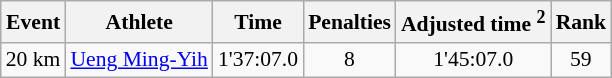<table class="wikitable" style="font-size:90%">
<tr>
<th>Event</th>
<th>Athlete</th>
<th>Time</th>
<th>Penalties</th>
<th>Adjusted time <sup>2</sup></th>
<th>Rank</th>
</tr>
<tr>
<td>20 km</td>
<td><a href='#'>Ueng Ming-Yih</a></td>
<td align="center">1'37:07.0</td>
<td align="center">8</td>
<td align="center">1'45:07.0</td>
<td align="center">59</td>
</tr>
</table>
